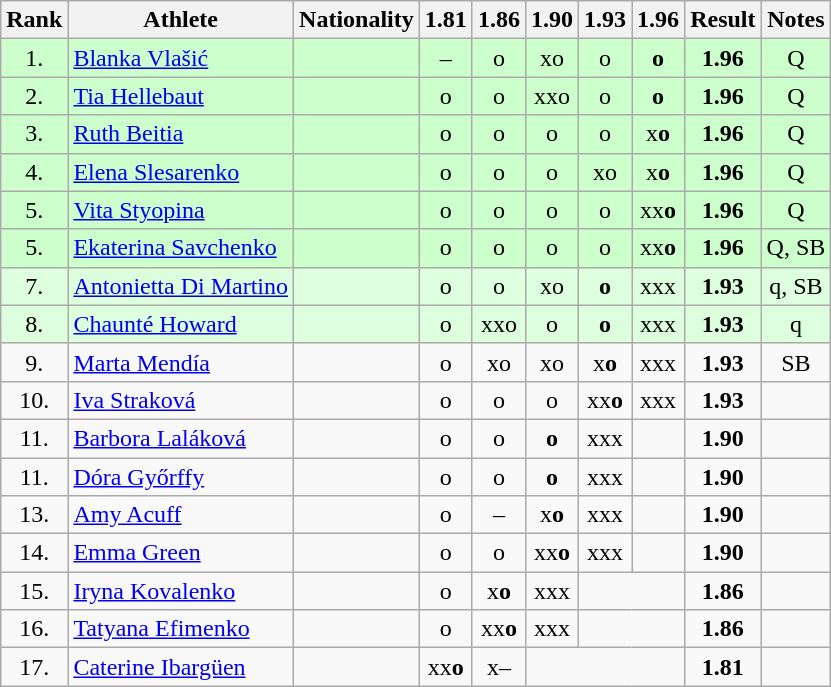<table class="wikitable" style="text-align:center">
<tr>
<th>Rank</th>
<th>Athlete</th>
<th>Nationality</th>
<th>1.81</th>
<th>1.86</th>
<th>1.90</th>
<th>1.93</th>
<th>1.96</th>
<th>Result</th>
<th>Notes</th>
</tr>
<tr bgcolor=ccffcc>
<td>1.</td>
<td align="left"><a href='#'>Blanka Vlašić</a></td>
<td align=left></td>
<td>–</td>
<td>o</td>
<td>xo</td>
<td>o</td>
<td><strong>o</strong></td>
<td><strong>1.96</strong></td>
<td>Q</td>
</tr>
<tr bgcolor=ccffcc>
<td>2.</td>
<td align="left"><a href='#'>Tia Hellebaut</a></td>
<td align=left></td>
<td>o</td>
<td>o</td>
<td>xxo</td>
<td>o</td>
<td><strong>o</strong></td>
<td><strong>1.96</strong></td>
<td>Q</td>
</tr>
<tr bgcolor=ccffcc>
<td>3.</td>
<td align="left"><a href='#'>Ruth Beitia</a></td>
<td align=left></td>
<td>o</td>
<td>o</td>
<td>o</td>
<td>o</td>
<td>x<strong>o</strong></td>
<td><strong>1.96</strong></td>
<td>Q</td>
</tr>
<tr bgcolor=ccffcc>
<td>4.</td>
<td align="left"><a href='#'>Elena Slesarenko</a></td>
<td align=left></td>
<td>o</td>
<td>o</td>
<td>o</td>
<td>xo</td>
<td>x<strong>o</strong></td>
<td><strong>1.96</strong></td>
<td>Q</td>
</tr>
<tr bgcolor=ccffcc>
<td>5.</td>
<td align="left"><a href='#'>Vita Styopina</a></td>
<td align=left></td>
<td>o</td>
<td>o</td>
<td>o</td>
<td>o</td>
<td>xx<strong>o</strong></td>
<td><strong>1.96</strong></td>
<td>Q</td>
</tr>
<tr bgcolor=ccffcc>
<td>5.</td>
<td align="left"><a href='#'>Ekaterina Savchenko</a></td>
<td align=left></td>
<td>o</td>
<td>o</td>
<td>o</td>
<td>o</td>
<td>xx<strong>o</strong></td>
<td><strong>1.96</strong></td>
<td>Q, SB</td>
</tr>
<tr bgcolor=ddffdd>
<td>7.</td>
<td align="left"><a href='#'>Antonietta Di Martino</a></td>
<td align=left></td>
<td>o</td>
<td>o</td>
<td>xo</td>
<td><strong>o</strong></td>
<td>xxx</td>
<td><strong>1.93</strong></td>
<td>q, SB</td>
</tr>
<tr bgcolor=ddffdd>
<td>8.</td>
<td align="left"><a href='#'>Chaunté Howard</a></td>
<td align=left></td>
<td>o</td>
<td>xxo</td>
<td>o</td>
<td><strong>o</strong></td>
<td>xxx</td>
<td><strong>1.93</strong></td>
<td>q</td>
</tr>
<tr>
<td>9.</td>
<td align="left"><a href='#'>Marta Mendía</a></td>
<td align=left></td>
<td>o</td>
<td>xo</td>
<td>xo</td>
<td>x<strong>o</strong></td>
<td>xxx</td>
<td><strong>1.93</strong></td>
<td>SB</td>
</tr>
<tr>
<td>10.</td>
<td align="left"><a href='#'>Iva Straková</a></td>
<td align=left></td>
<td>o</td>
<td>o</td>
<td>o</td>
<td>xx<strong>o</strong></td>
<td>xxx</td>
<td><strong>1.93</strong></td>
<td></td>
</tr>
<tr>
<td>11.</td>
<td align="left"><a href='#'>Barbora Laláková</a></td>
<td align=left></td>
<td>o</td>
<td>o</td>
<td><strong>o</strong></td>
<td>xxx</td>
<td></td>
<td><strong>1.90</strong></td>
<td></td>
</tr>
<tr>
<td>11.</td>
<td align="left"><a href='#'>Dóra Győrffy</a></td>
<td align=left></td>
<td>o</td>
<td>o</td>
<td><strong>o</strong></td>
<td>xxx</td>
<td></td>
<td><strong>1.90</strong></td>
<td></td>
</tr>
<tr>
<td>13.</td>
<td align="left"><a href='#'>Amy Acuff</a></td>
<td align=left></td>
<td>o</td>
<td>–</td>
<td>x<strong>o</strong></td>
<td>xxx</td>
<td></td>
<td><strong>1.90</strong></td>
<td></td>
</tr>
<tr>
<td>14.</td>
<td align="left"><a href='#'>Emma Green</a></td>
<td align=left></td>
<td>o</td>
<td>o</td>
<td>xx<strong>o</strong></td>
<td>xxx</td>
<td></td>
<td><strong>1.90</strong></td>
<td></td>
</tr>
<tr>
<td>15.</td>
<td align="left"><a href='#'>Iryna Kovalenko</a></td>
<td align=left></td>
<td>o</td>
<td>x<strong>o</strong></td>
<td>xxx</td>
<td colspan=2></td>
<td><strong>1.86</strong></td>
<td></td>
</tr>
<tr>
<td>16.</td>
<td align="left"><a href='#'>Tatyana Efimenko</a></td>
<td align=left></td>
<td>o</td>
<td>xx<strong>o</strong></td>
<td>xxx</td>
<td colspan=2></td>
<td><strong>1.86</strong></td>
<td></td>
</tr>
<tr>
<td>17.</td>
<td align="left"><a href='#'>Caterine Ibargüen</a></td>
<td align=left></td>
<td>xx<strong>o</strong></td>
<td>x–</td>
<td colspan=3></td>
<td><strong>1.81</strong></td>
<td><strong></strong></td>
</tr>
</table>
